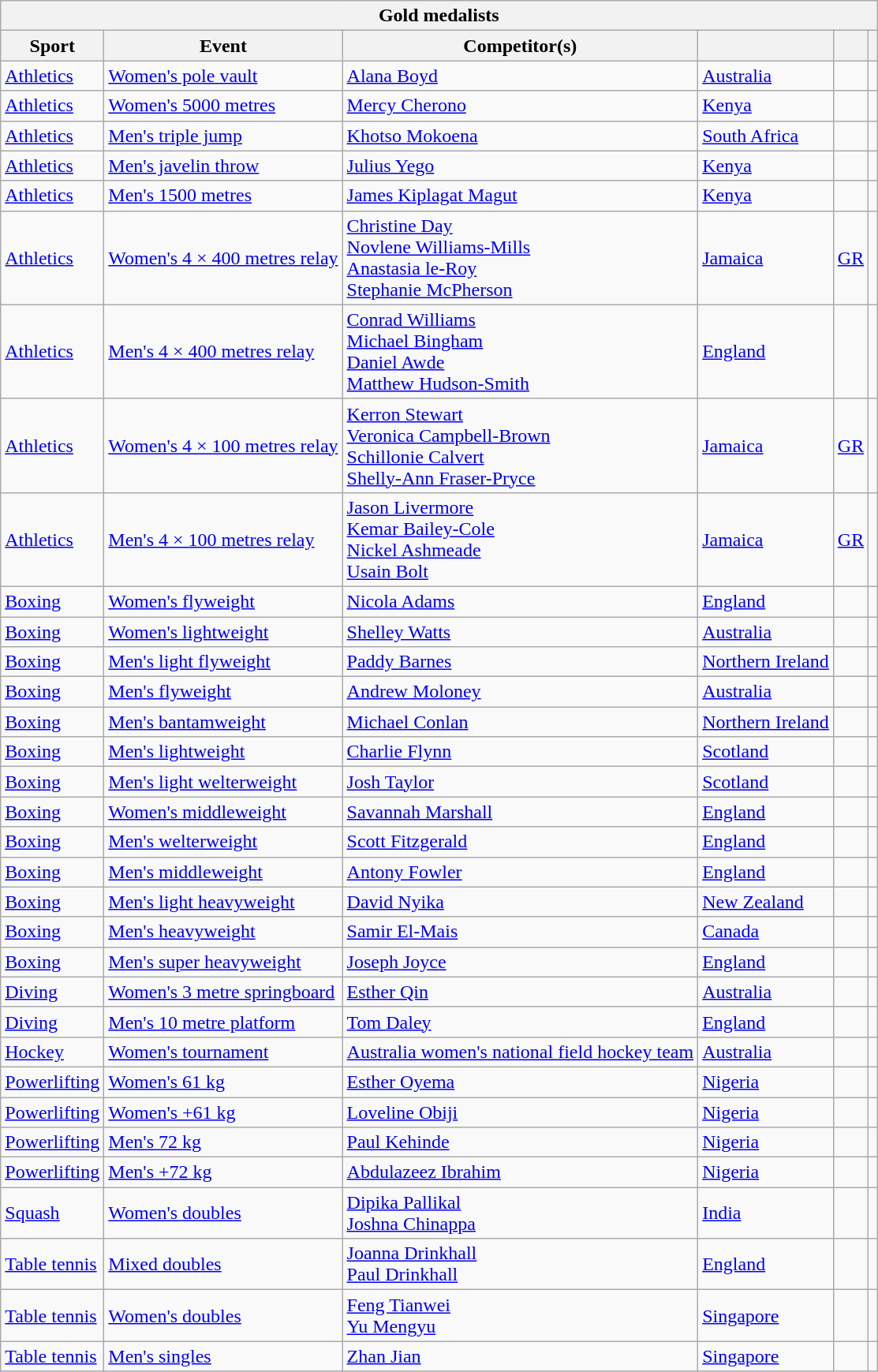<table class="wikitable">
<tr>
<th colspan="6">Gold medalists</th>
</tr>
<tr>
<th>Sport</th>
<th>Event</th>
<th>Competitor(s)</th>
<th></th>
<th></th>
<th></th>
</tr>
<tr>
<td><a href='#'>Athletics</a></td>
<td><a href='#'>Women's pole vault</a></td>
<td><a href='#'>Alana Boyd</a></td>
<td> <a href='#'>Australia</a></td>
<td></td>
<td></td>
</tr>
<tr>
<td><a href='#'>Athletics</a></td>
<td><a href='#'>Women's 5000 metres</a></td>
<td><a href='#'>Mercy Cherono</a></td>
<td> <a href='#'>Kenya</a></td>
<td></td>
<td></td>
</tr>
<tr>
<td><a href='#'>Athletics</a></td>
<td><a href='#'>Men's triple jump</a></td>
<td><a href='#'>Khotso Mokoena</a></td>
<td> <a href='#'>South Africa</a></td>
<td></td>
<td></td>
</tr>
<tr>
<td><a href='#'>Athletics</a></td>
<td><a href='#'>Men's javelin throw</a></td>
<td><a href='#'>Julius Yego</a></td>
<td> <a href='#'>Kenya</a></td>
<td></td>
<td></td>
</tr>
<tr>
<td><a href='#'>Athletics</a></td>
<td><a href='#'>Men's 1500 metres</a></td>
<td><a href='#'>James Kiplagat Magut</a></td>
<td> <a href='#'>Kenya</a></td>
<td></td>
<td></td>
</tr>
<tr>
<td><a href='#'>Athletics</a></td>
<td><a href='#'>Women's 4 × 400 metres relay</a></td>
<td><a href='#'>Christine Day</a><br><a href='#'>Novlene Williams-Mills</a><br><a href='#'>Anastasia le-Roy</a><br><a href='#'>Stephanie McPherson</a></td>
<td> <a href='#'>Jamaica</a></td>
<td><a href='#'>GR</a></td>
<td></td>
</tr>
<tr>
<td><a href='#'>Athletics</a></td>
<td><a href='#'>Men's 4 × 400 metres relay</a></td>
<td><a href='#'>Conrad Williams</a><br><a href='#'>Michael Bingham</a><br><a href='#'>Daniel Awde</a><br><a href='#'>Matthew Hudson-Smith</a></td>
<td> <a href='#'>England</a></td>
<td></td>
<td></td>
</tr>
<tr>
<td><a href='#'>Athletics</a></td>
<td><a href='#'>Women's 4 × 100 metres relay</a></td>
<td><a href='#'>Kerron Stewart</a><br><a href='#'>Veronica Campbell-Brown</a><br><a href='#'>Schillonie Calvert</a><br><a href='#'>Shelly-Ann Fraser-Pryce</a></td>
<td> <a href='#'>Jamaica</a></td>
<td><a href='#'>GR</a></td>
<td></td>
</tr>
<tr>
<td><a href='#'>Athletics</a></td>
<td><a href='#'>Men's 4 × 100 metres relay</a></td>
<td><a href='#'>Jason Livermore</a><br><a href='#'>Kemar Bailey-Cole</a><br><a href='#'>Nickel Ashmeade</a><br><a href='#'>Usain Bolt</a></td>
<td> <a href='#'>Jamaica</a></td>
<td><a href='#'>GR</a></td>
<td></td>
</tr>
<tr>
<td><a href='#'>Boxing</a></td>
<td><a href='#'>Women's flyweight</a></td>
<td><a href='#'>Nicola Adams</a></td>
<td> <a href='#'>England</a></td>
<td></td>
<td></td>
</tr>
<tr>
<td><a href='#'>Boxing</a></td>
<td><a href='#'>Women's lightweight</a></td>
<td><a href='#'>Shelley Watts</a></td>
<td> <a href='#'>Australia</a></td>
<td></td>
<td></td>
</tr>
<tr>
<td><a href='#'>Boxing</a></td>
<td><a href='#'>Men's light flyweight</a></td>
<td><a href='#'>Paddy Barnes</a></td>
<td> <a href='#'>Northern Ireland</a></td>
<td></td>
<td></td>
</tr>
<tr>
<td><a href='#'>Boxing</a></td>
<td><a href='#'>Men's flyweight</a></td>
<td><a href='#'>Andrew Moloney</a></td>
<td> <a href='#'>Australia</a></td>
<td></td>
<td></td>
</tr>
<tr>
<td><a href='#'>Boxing</a></td>
<td><a href='#'>Men's bantamweight</a></td>
<td><a href='#'>Michael Conlan</a></td>
<td> <a href='#'>Northern Ireland</a></td>
<td></td>
<td></td>
</tr>
<tr>
<td><a href='#'>Boxing</a></td>
<td><a href='#'>Men's lightweight</a></td>
<td><a href='#'>Charlie Flynn</a></td>
<td> <a href='#'>Scotland</a></td>
<td></td>
<td></td>
</tr>
<tr>
<td><a href='#'>Boxing</a></td>
<td><a href='#'>Men's light welterweight</a></td>
<td><a href='#'>Josh Taylor</a></td>
<td> <a href='#'>Scotland</a></td>
<td></td>
<td></td>
</tr>
<tr>
<td><a href='#'>Boxing</a></td>
<td><a href='#'>Women's middleweight</a></td>
<td><a href='#'>Savannah Marshall</a></td>
<td> <a href='#'>England</a></td>
<td></td>
<td></td>
</tr>
<tr>
<td><a href='#'>Boxing</a></td>
<td><a href='#'>Men's welterweight</a></td>
<td><a href='#'>Scott Fitzgerald</a></td>
<td> <a href='#'>England</a></td>
<td></td>
<td></td>
</tr>
<tr>
<td><a href='#'>Boxing</a></td>
<td><a href='#'>Men's middleweight</a></td>
<td><a href='#'>Antony Fowler</a></td>
<td> <a href='#'>England</a></td>
<td></td>
<td></td>
</tr>
<tr>
<td><a href='#'>Boxing</a></td>
<td><a href='#'>Men's light heavyweight</a></td>
<td><a href='#'>David Nyika</a></td>
<td> <a href='#'>New Zealand</a></td>
<td></td>
<td></td>
</tr>
<tr>
<td><a href='#'>Boxing</a></td>
<td><a href='#'>Men's heavyweight</a></td>
<td><a href='#'>Samir El-Mais</a></td>
<td> <a href='#'>Canada</a></td>
<td></td>
<td></td>
</tr>
<tr>
<td><a href='#'>Boxing</a></td>
<td><a href='#'>Men's super heavyweight</a></td>
<td><a href='#'>Joseph Joyce</a></td>
<td> <a href='#'>England</a></td>
<td></td>
<td></td>
</tr>
<tr>
<td><a href='#'>Diving</a></td>
<td><a href='#'>Women's 3 metre springboard</a></td>
<td><a href='#'>Esther Qin</a></td>
<td> <a href='#'>Australia</a></td>
<td></td>
<td></td>
</tr>
<tr>
<td><a href='#'>Diving</a></td>
<td><a href='#'>Men's 10 metre platform</a></td>
<td><a href='#'>Tom Daley</a></td>
<td> <a href='#'>England</a></td>
<td></td>
<td></td>
</tr>
<tr>
<td><a href='#'>Hockey</a></td>
<td><a href='#'>Women's tournament</a></td>
<td><a href='#'>Australia women's national field hockey team</a></td>
<td> <a href='#'>Australia</a></td>
<td></td>
<td></td>
</tr>
<tr>
<td><a href='#'>Powerlifting</a></td>
<td><a href='#'>Women's 61 kg</a></td>
<td><a href='#'>Esther Oyema</a></td>
<td> <a href='#'>Nigeria</a></td>
<td></td>
<td></td>
</tr>
<tr>
<td><a href='#'>Powerlifting</a></td>
<td><a href='#'>Women's +61 kg</a></td>
<td><a href='#'>Loveline Obiji</a></td>
<td> <a href='#'>Nigeria</a></td>
<td></td>
<td></td>
</tr>
<tr>
<td><a href='#'>Powerlifting</a></td>
<td><a href='#'>Men's 72 kg</a></td>
<td><a href='#'>Paul Kehinde</a></td>
<td> <a href='#'>Nigeria</a></td>
<td></td>
<td></td>
</tr>
<tr>
<td><a href='#'>Powerlifting</a></td>
<td><a href='#'>Men's +72 kg</a></td>
<td><a href='#'>Abdulazeez Ibrahim</a></td>
<td> <a href='#'>Nigeria</a></td>
<td></td>
<td></td>
</tr>
<tr>
<td><a href='#'>Squash</a></td>
<td><a href='#'>Women's doubles</a></td>
<td><a href='#'>Dipika Pallikal</a><br><a href='#'>Joshna Chinappa</a></td>
<td> <a href='#'>India</a></td>
<td></td>
<td></td>
</tr>
<tr>
<td><a href='#'>Table tennis</a></td>
<td><a href='#'>Mixed doubles</a></td>
<td><a href='#'>Joanna Drinkhall</a><br><a href='#'>Paul Drinkhall</a></td>
<td> <a href='#'>England</a></td>
<td></td>
<td></td>
</tr>
<tr>
<td><a href='#'>Table tennis</a></td>
<td><a href='#'>Women's doubles</a></td>
<td><a href='#'>Feng Tianwei</a><br><a href='#'>Yu Mengyu</a></td>
<td> <a href='#'>Singapore</a></td>
<td></td>
<td></td>
</tr>
<tr>
<td><a href='#'>Table tennis</a></td>
<td><a href='#'>Men's singles</a></td>
<td><a href='#'>Zhan Jian</a></td>
<td> <a href='#'>Singapore</a></td>
<td></td>
<td></td>
</tr>
</table>
